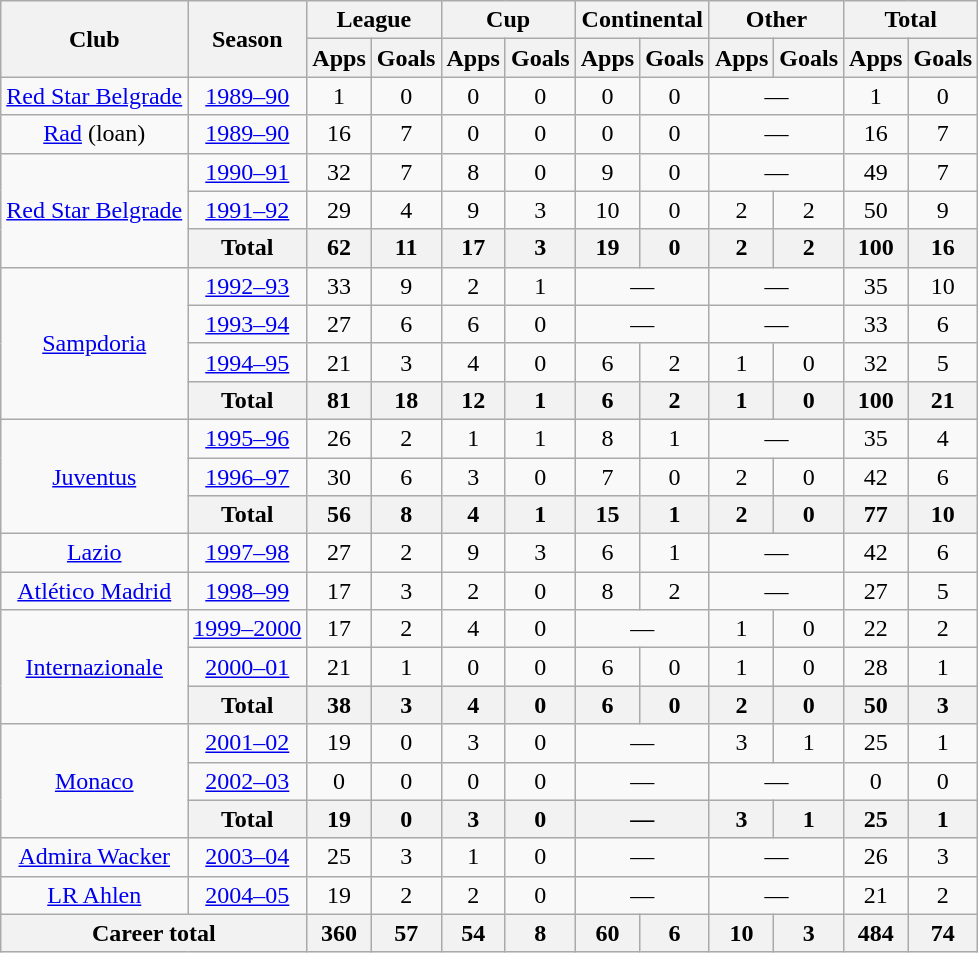<table class="wikitable" style="text-align:center">
<tr>
<th rowspan="2">Club</th>
<th rowspan="2">Season</th>
<th colspan="2">League</th>
<th colspan="2">Cup</th>
<th colspan="2">Continental</th>
<th colspan="2">Other</th>
<th colspan="2">Total</th>
</tr>
<tr>
<th>Apps</th>
<th>Goals</th>
<th>Apps</th>
<th>Goals</th>
<th>Apps</th>
<th>Goals</th>
<th>Apps</th>
<th>Goals</th>
<th>Apps</th>
<th>Goals</th>
</tr>
<tr>
<td><a href='#'>Red Star Belgrade</a></td>
<td><a href='#'>1989–90</a></td>
<td>1</td>
<td>0</td>
<td>0</td>
<td>0</td>
<td>0</td>
<td>0</td>
<td colspan="2">—</td>
<td>1</td>
<td>0</td>
</tr>
<tr>
<td><a href='#'>Rad</a> (loan)</td>
<td><a href='#'>1989–90</a></td>
<td>16</td>
<td>7</td>
<td>0</td>
<td>0</td>
<td>0</td>
<td>0</td>
<td colspan="2">—</td>
<td>16</td>
<td>7</td>
</tr>
<tr>
<td rowspan="3"><a href='#'>Red Star Belgrade</a></td>
<td><a href='#'>1990–91</a></td>
<td>32</td>
<td>7</td>
<td>8</td>
<td>0</td>
<td>9</td>
<td>0</td>
<td colspan="2">—</td>
<td>49</td>
<td>7</td>
</tr>
<tr>
<td><a href='#'>1991–92</a></td>
<td>29</td>
<td>4</td>
<td>9</td>
<td>3</td>
<td>10</td>
<td>0</td>
<td>2</td>
<td>2</td>
<td>50</td>
<td>9</td>
</tr>
<tr>
<th>Total</th>
<th>62</th>
<th>11</th>
<th>17</th>
<th>3</th>
<th>19</th>
<th>0</th>
<th>2</th>
<th>2</th>
<th>100</th>
<th>16</th>
</tr>
<tr>
<td rowspan="4"><a href='#'>Sampdoria</a></td>
<td><a href='#'>1992–93</a></td>
<td>33</td>
<td>9</td>
<td>2</td>
<td>1</td>
<td colspan="2">—</td>
<td colspan="2">—</td>
<td>35</td>
<td>10</td>
</tr>
<tr>
<td><a href='#'>1993–94</a></td>
<td>27</td>
<td>6</td>
<td>6</td>
<td>0</td>
<td colspan="2">—</td>
<td colspan="2">—</td>
<td>33</td>
<td>6</td>
</tr>
<tr>
<td><a href='#'>1994–95</a></td>
<td>21</td>
<td>3</td>
<td>4</td>
<td>0</td>
<td>6</td>
<td>2</td>
<td>1</td>
<td>0</td>
<td>32</td>
<td>5</td>
</tr>
<tr>
<th>Total</th>
<th>81</th>
<th>18</th>
<th>12</th>
<th>1</th>
<th>6</th>
<th>2</th>
<th>1</th>
<th>0</th>
<th>100</th>
<th>21</th>
</tr>
<tr>
<td rowspan="3"><a href='#'>Juventus</a></td>
<td><a href='#'>1995–96</a></td>
<td>26</td>
<td>2</td>
<td>1</td>
<td>1</td>
<td>8</td>
<td>1</td>
<td colspan="2">—</td>
<td>35</td>
<td>4</td>
</tr>
<tr>
<td><a href='#'>1996–97</a></td>
<td>30</td>
<td>6</td>
<td>3</td>
<td>0</td>
<td>7</td>
<td>0</td>
<td>2</td>
<td>0</td>
<td>42</td>
<td>6</td>
</tr>
<tr>
<th>Total</th>
<th>56</th>
<th>8</th>
<th>4</th>
<th>1</th>
<th>15</th>
<th>1</th>
<th>2</th>
<th>0</th>
<th>77</th>
<th>10</th>
</tr>
<tr>
<td><a href='#'>Lazio</a></td>
<td><a href='#'>1997–98</a></td>
<td>27</td>
<td>2</td>
<td>9</td>
<td>3</td>
<td>6</td>
<td>1</td>
<td colspan="2">—</td>
<td>42</td>
<td>6</td>
</tr>
<tr>
<td><a href='#'>Atlético Madrid</a></td>
<td><a href='#'>1998–99</a></td>
<td>17</td>
<td>3</td>
<td>2</td>
<td>0</td>
<td>8</td>
<td>2</td>
<td colspan="2">—</td>
<td>27</td>
<td>5</td>
</tr>
<tr>
<td rowspan="3"><a href='#'>Internazionale</a></td>
<td><a href='#'>1999–2000</a></td>
<td>17</td>
<td>2</td>
<td>4</td>
<td>0</td>
<td colspan="2">—</td>
<td>1</td>
<td>0</td>
<td>22</td>
<td>2</td>
</tr>
<tr>
<td><a href='#'>2000–01</a></td>
<td>21</td>
<td>1</td>
<td>0</td>
<td>0</td>
<td>6</td>
<td>0</td>
<td>1</td>
<td>0</td>
<td>28</td>
<td>1</td>
</tr>
<tr>
<th>Total</th>
<th>38</th>
<th>3</th>
<th>4</th>
<th>0</th>
<th>6</th>
<th>0</th>
<th>2</th>
<th>0</th>
<th>50</th>
<th>3</th>
</tr>
<tr>
<td rowspan="3"><a href='#'>Monaco</a></td>
<td><a href='#'>2001–02</a></td>
<td>19</td>
<td>0</td>
<td>3</td>
<td>0</td>
<td colspan="2">—</td>
<td>3</td>
<td>1</td>
<td>25</td>
<td>1</td>
</tr>
<tr>
<td><a href='#'>2002–03</a></td>
<td>0</td>
<td>0</td>
<td>0</td>
<td>0</td>
<td colspan="2">—</td>
<td colspan="2">—</td>
<td>0</td>
<td>0</td>
</tr>
<tr>
<th>Total</th>
<th>19</th>
<th>0</th>
<th>3</th>
<th>0</th>
<th colspan="2">—</th>
<th>3</th>
<th>1</th>
<th>25</th>
<th>1</th>
</tr>
<tr>
<td><a href='#'>Admira Wacker</a></td>
<td><a href='#'>2003–04</a></td>
<td>25</td>
<td>3</td>
<td>1</td>
<td>0</td>
<td colspan="2">—</td>
<td colspan="2">—</td>
<td>26</td>
<td>3</td>
</tr>
<tr>
<td><a href='#'>LR Ahlen</a></td>
<td><a href='#'>2004–05</a></td>
<td>19</td>
<td>2</td>
<td>2</td>
<td>0</td>
<td colspan="2">—</td>
<td colspan="2">—</td>
<td>21</td>
<td>2</td>
</tr>
<tr>
<th colspan="2">Career total</th>
<th>360</th>
<th>57</th>
<th>54</th>
<th>8</th>
<th>60</th>
<th>6</th>
<th>10</th>
<th>3</th>
<th>484</th>
<th>74</th>
</tr>
</table>
